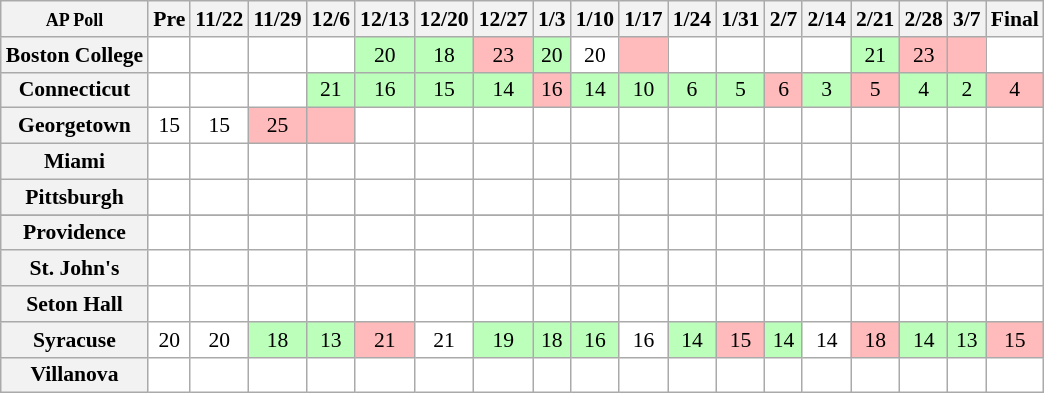<table class="wikitable" style="white-space:nowrap;font-size:90%;">
<tr>
<th><small>AP Poll</small></th>
<th>Pre</th>
<th>11/22</th>
<th>11/29</th>
<th>12/6</th>
<th>12/13</th>
<th>12/20</th>
<th>12/27</th>
<th>1/3</th>
<th>1/10</th>
<th>1/17</th>
<th>1/24</th>
<th>1/31</th>
<th>2/7</th>
<th>2/14</th>
<th>2/21</th>
<th>2/28</th>
<th>3/7</th>
<th>Final</th>
</tr>
<tr style="text-align:center;">
<th style="text-align:left;">Boston College</th>
<td style="background:#fff;"></td>
<td style="background:#fff;"></td>
<td style="background:#fff;"></td>
<td style="background:#fff;"></td>
<td style="background:#bfb;">20</td>
<td style="background:#bfb;">18</td>
<td style="background:#fbb;">23</td>
<td style="background:#bfb;">20</td>
<td style="background:#fff;">20</td>
<td style="background:#fbb;"></td>
<td style="background:#fff;"></td>
<td style="background:#fff;"></td>
<td style="background:#fff;"></td>
<td style="background:#fff;"></td>
<td style="background:#bfb;">21</td>
<td style="background:#fbb;">23</td>
<td style="background:#fbb;"></td>
<td style="background:#fff;"></td>
</tr>
<tr style="text-align:center;">
<th>Connecticut</th>
<td style="background:#fff;"></td>
<td style="background:#fff;"></td>
<td style="background:#fff;"></td>
<td style="background:#bfb;">21</td>
<td style="background:#bfb;">16</td>
<td style="background:#bfb;">15</td>
<td style="background:#bfb;">14</td>
<td style="background:#fbb;">16</td>
<td style="background:#bfb;">14</td>
<td style="background:#bfb;">10</td>
<td style="background:#bfb;">6</td>
<td style="background:#bfb;">5</td>
<td style="background:#fbb;">6</td>
<td style="background:#bfb;">3</td>
<td style="background:#fbb;">5</td>
<td style="background:#bfb;">4</td>
<td style="background:#bfb;">2</td>
<td style="background:#fbb;">4</td>
</tr>
<tr style="text-align:center;">
<th>Georgetown</th>
<td style="background:#fff;">15</td>
<td style="background:#fff;">15</td>
<td style="background:#fbb;">25</td>
<td style="background:#fbb;"></td>
<td style="background:#fff;"></td>
<td style="background:#fff;"></td>
<td style="background:#fff;"></td>
<td style="background:#fff;"></td>
<td style="background:#fff;"></td>
<td style="background:#fff;"></td>
<td style="background:#fff;"></td>
<td style="background:#fff;"></td>
<td style="background:#fff;"></td>
<td style="background:#fff;"></td>
<td style="background:#fff;"></td>
<td style="background:#fff;"></td>
<td style="background:#fff;"></td>
<td style="background:#fff;"></td>
</tr>
<tr style="text-align:center;">
<th>Miami</th>
<td style="background:#fff;"></td>
<td style="background:#fff;"></td>
<td style="background:#fff;"></td>
<td style="background:#fff;"></td>
<td style="background:#fff;"></td>
<td style="background:#fff;"></td>
<td style="background:#fff;"></td>
<td style="background:#fff;"></td>
<td style="background:#fff;"></td>
<td style="background:#fff;"></td>
<td style="background:#fff;"></td>
<td style="background:#fff;"></td>
<td style="background:#fff;"></td>
<td style="background:#fff;"></td>
<td style="background:#fff;"></td>
<td style="background:#fff;"></td>
<td style="background:#fff;"></td>
<td style="background:#fff;"></td>
</tr>
<tr style="text-align:center;">
<th>Pittsburgh</th>
<td style="background:#fff;"></td>
<td style="background:#fff;"></td>
<td style="background:#fff;"></td>
<td style="background:#fff;"></td>
<td style="background:#fff;"></td>
<td style="background:#fff;"></td>
<td style="background:#fff;"></td>
<td style="background:#fff;"></td>
<td style="background:#fff;"></td>
<td style="background:#fff;"></td>
<td style="background:#fff;"></td>
<td style="background:#fff;"></td>
<td style="background:#fff;"></td>
<td style="background:#fff;"></td>
<td style="background:#fff;"></td>
<td style="background:#fff;"></td>
<td style="background:#fff;"></td>
<td style="background:#fff;"></td>
</tr>
<tr style="text-align:center;">
</tr>
<tr style="text-align:center;">
<th>Providence</th>
<td style="background:#fff;"></td>
<td style="background:#fff;"></td>
<td style="background:#fff;"></td>
<td style="background:#fff;"></td>
<td style="background:#fff;"></td>
<td style="background:#fff;"></td>
<td style="background:#fff;"></td>
<td style="background:#fff;"></td>
<td style="background:#fff;"></td>
<td style="background:#fff;"></td>
<td style="background:#fff;"></td>
<td style="background:#fff;"></td>
<td style="background:#fff;"></td>
<td style="background:#fff;"></td>
<td style="background:#fff;"></td>
<td style="background:#fff;"></td>
<td style="background:#fff;"></td>
<td style="background:#fff;"></td>
</tr>
<tr style="text-align:center;">
<th>St. John's</th>
<td style="background:#fff;"></td>
<td style="background:#fff;"></td>
<td style="background:#fff;"></td>
<td style="background:#fff;"></td>
<td style="background:#fff;"></td>
<td style="background:#fff;"></td>
<td style="background:#fff;"></td>
<td style="background:#fff;"></td>
<td style="background:#fff;"></td>
<td style="background:#fff;"></td>
<td style="background:#fff;"></td>
<td style="background:#fff;"></td>
<td style="background:#fff;"></td>
<td style="background:#fff;"></td>
<td style="background:#fff;"></td>
<td style="background:#fff;"></td>
<td style="background:#fff;"></td>
<td style="background:#fff;"></td>
</tr>
<tr style="text-align:center;">
<th>Seton Hall</th>
<td style="background:#fff;"></td>
<td style="background:#fff;"></td>
<td style="background:#fff;"></td>
<td style="background:#fff;"></td>
<td style="background:#fff;"></td>
<td style="background:#fff;"></td>
<td style="background:#fff;"></td>
<td style="background:#fff;"></td>
<td style="background:#fff;"></td>
<td style="background:#fff;"></td>
<td style="background:#fff;"></td>
<td style="background:#fff;"></td>
<td style="background:#fff;"></td>
<td style="background:#fff;"></td>
<td style="background:#fff;"></td>
<td style="background:#fff;"></td>
<td style="background:#fff;"></td>
<td style="background:#fff;"></td>
</tr>
<tr style="text-align:center;">
<th>Syracuse</th>
<td style="background:#fff;">20</td>
<td style="background:#fff;">20</td>
<td style="background:#bfb;">18</td>
<td style="background:#bfb;">13</td>
<td style="background:#fbb;">21</td>
<td style="background:#fff;">21</td>
<td style="background:#bfb;">19</td>
<td style="background:#bfb;">18</td>
<td style="background:#bfb;">16</td>
<td style="background:#fff;">16</td>
<td style="background:#bfb;">14</td>
<td style="background:#fbb;">15</td>
<td style="background:#bfb;">14</td>
<td style="background:#fff;">14</td>
<td style="background:#fbb;">18</td>
<td style="background:#bfb;">14</td>
<td style="background:#bfb;">13</td>
<td style="background:#fbb;">15</td>
</tr>
<tr style="text-align:center;">
<th>Villanova</th>
<td style="background:#fff;"></td>
<td style="background:#fff;"></td>
<td style="background:#fff;"></td>
<td style="background:#fff;"></td>
<td style="background:#fff;"></td>
<td style="background:#fff;"></td>
<td style="background:#fff;"></td>
<td style="background:#fff;"></td>
<td style="background:#fff;"></td>
<td style="background:#fff;"></td>
<td style="background:#fff;"></td>
<td style="background:#fff;"></td>
<td style="background:#fff;"></td>
<td style="background:#fff;"></td>
<td style="background:#fff;"></td>
<td style="background:#fff;"></td>
<td style="background:#fff;"></td>
<td style="background:#fff;"></td>
</tr>
</table>
